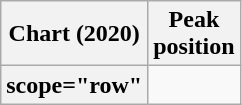<table class="wikitable plainrowheaders sortable" style="text-align:center">
<tr>
<th scope="col">Chart (2020)</th>
<th scope="col">Peak<br>position</th>
</tr>
<tr>
<th>scope="row"</th>
</tr>
</table>
